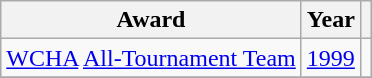<table class="wikitable">
<tr>
<th>Award</th>
<th>Year</th>
<th></th>
</tr>
<tr>
<td><a href='#'>WCHA</a> <a href='#'>All-Tournament Team</a></td>
<td><a href='#'>1999</a></td>
<td></td>
</tr>
<tr>
</tr>
</table>
